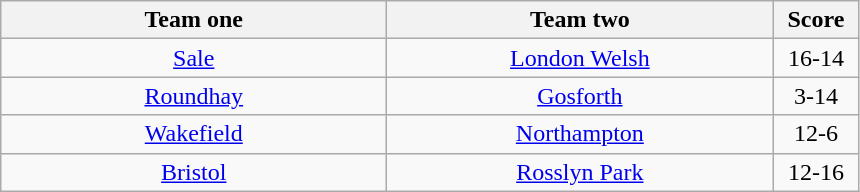<table class="wikitable" style="text-align: center">
<tr>
<th width=250>Team one</th>
<th width=250>Team two</th>
<th width=50>Score</th>
</tr>
<tr>
<td><a href='#'>Sale</a></td>
<td><a href='#'>London Welsh</a></td>
<td>16-14</td>
</tr>
<tr>
<td><a href='#'>Roundhay</a></td>
<td><a href='#'>Gosforth</a></td>
<td>3-14</td>
</tr>
<tr>
<td><a href='#'>Wakefield</a></td>
<td><a href='#'>Northampton</a></td>
<td>12-6</td>
</tr>
<tr>
<td><a href='#'>Bristol</a></td>
<td><a href='#'>Rosslyn Park</a></td>
<td>12-16</td>
</tr>
</table>
